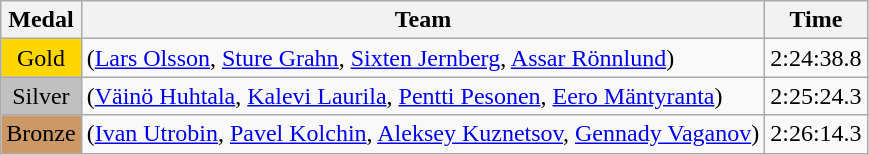<table class="wikitable">
<tr>
<th>Medal</th>
<th>Team</th>
<th>Time</th>
</tr>
<tr>
<td style="text-align:center;background-color:gold;">Gold</td>
<td> (<a href='#'>Lars Olsson</a>, <a href='#'>Sture Grahn</a>, <a href='#'>Sixten Jernberg</a>, <a href='#'>Assar Rönnlund</a>)</td>
<td>2:24:38.8</td>
</tr>
<tr>
<td style="text-align:center;background-color:silver;">Silver</td>
<td> (<a href='#'>Väinö Huhtala</a>, <a href='#'>Kalevi Laurila</a>, <a href='#'>Pentti Pesonen</a>, <a href='#'>Eero Mäntyranta</a>)</td>
<td>2:25:24.3</td>
</tr>
<tr>
<td style="text-align:center;background-color:#CC9966;">Bronze</td>
<td> (<a href='#'>Ivan Utrobin</a>, <a href='#'>Pavel Kolchin</a>, <a href='#'>Aleksey Kuznetsov</a>, <a href='#'>Gennady Vaganov</a>)</td>
<td>2:26:14.3</td>
</tr>
</table>
